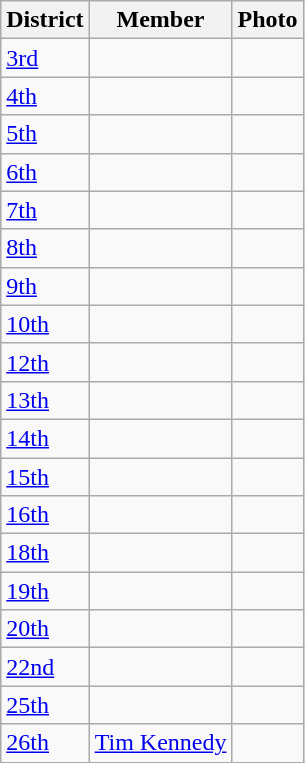<table class="wikitable sortable">
<tr>
<th>District</th>
<th>Member</th>
<th>Photo</th>
</tr>
<tr>
<td><a href='#'>3rd</a></td>
<td></td>
<td></td>
</tr>
<tr>
<td><a href='#'>4th</a></td>
<td></td>
<td></td>
</tr>
<tr>
<td><a href='#'>5th</a></td>
<td></td>
<td></td>
</tr>
<tr>
<td><a href='#'>6th</a></td>
<td></td>
<td></td>
</tr>
<tr>
<td><a href='#'>7th</a></td>
<td></td>
<td></td>
</tr>
<tr>
<td><a href='#'>8th</a></td>
<td></td>
<td></td>
</tr>
<tr>
<td><a href='#'>9th</a></td>
<td></td>
<td></td>
</tr>
<tr>
<td><a href='#'>10th</a></td>
<td></td>
<td></td>
</tr>
<tr>
<td><a href='#'>12th</a></td>
<td></td>
<td></td>
</tr>
<tr>
<td><a href='#'>13th</a></td>
<td></td>
<td></td>
</tr>
<tr>
<td><a href='#'>14th</a></td>
<td></td>
<td></td>
</tr>
<tr>
<td><a href='#'>15th</a></td>
<td></td>
<td></td>
</tr>
<tr>
<td><a href='#'>16th</a></td>
<td></td>
<td></td>
</tr>
<tr>
<td><a href='#'>18th</a></td>
<td></td>
<td></td>
</tr>
<tr>
<td><a href='#'>19th</a></td>
<td></td>
<td></td>
</tr>
<tr>
<td><a href='#'>20th</a></td>
<td></td>
<td></td>
</tr>
<tr>
<td><a href='#'>22nd</a></td>
<td></td>
<td></td>
</tr>
<tr>
<td><a href='#'>25th</a></td>
<td></td>
<td></td>
</tr>
<tr>
<td><a href='#'>26th</a></td>
<td><a href='#'>Tim Kennedy</a></td>
<td></td>
</tr>
</table>
